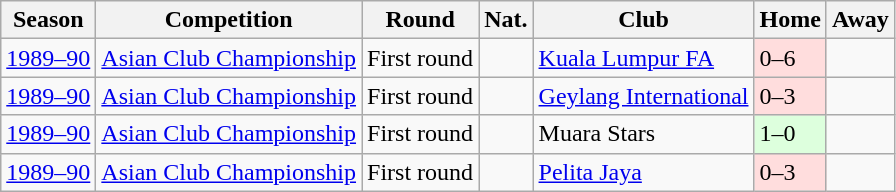<table class="wikitable">
<tr>
<th>Season</th>
<th>Competition</th>
<th>Round</th>
<th>Nat.</th>
<th>Club</th>
<th>Home</th>
<th>Away</th>
</tr>
<tr>
<td><a href='#'>1989–90</a></td>
<td><a href='#'>Asian Club Championship</a></td>
<td>First round</td>
<td></td>
<td><a href='#'>Kuala Lumpur FA</a></td>
<td style="background:#fdd;">0–6</td>
<td></td>
</tr>
<tr>
<td><a href='#'>1989–90</a></td>
<td><a href='#'>Asian Club Championship</a></td>
<td>First round</td>
<td></td>
<td><a href='#'>Geylang International</a></td>
<td style="background:#fdd;">0–3</td>
<td></td>
</tr>
<tr>
<td><a href='#'>1989–90</a></td>
<td><a href='#'>Asian Club Championship</a></td>
<td>First round</td>
<td></td>
<td>Muara Stars</td>
<td style="background:#dfd;">1–0</td>
<td></td>
</tr>
<tr>
<td><a href='#'>1989–90</a></td>
<td><a href='#'>Asian Club Championship</a></td>
<td>First round</td>
<td></td>
<td><a href='#'>Pelita Jaya</a></td>
<td style="background:#fdd;">0–3</td>
<td></td>
</tr>
</table>
